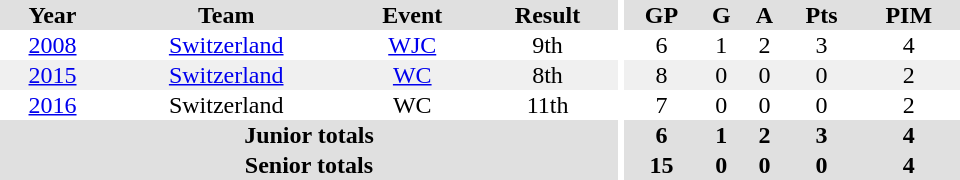<table border="0" cellpadding="1" cellspacing="0" ID="Table3" style="text-align:center; width:40em">
<tr ALIGN="center" bgcolor="#e0e0e0">
<th>Year</th>
<th>Team</th>
<th>Event</th>
<th>Result</th>
<th rowspan="99" bgcolor="#ffffff"></th>
<th>GP</th>
<th>G</th>
<th>A</th>
<th>Pts</th>
<th>PIM</th>
</tr>
<tr>
<td><a href='#'>2008</a></td>
<td><a href='#'>Switzerland</a></td>
<td><a href='#'>WJC</a></td>
<td>9th</td>
<td>6</td>
<td>1</td>
<td>2</td>
<td>3</td>
<td>4</td>
</tr>
<tr bgcolor="#f0f0f0">
<td><a href='#'>2015</a></td>
<td><a href='#'>Switzerland</a></td>
<td><a href='#'>WC</a></td>
<td>8th</td>
<td>8</td>
<td>0</td>
<td>0</td>
<td>0</td>
<td>2</td>
</tr>
<tr>
<td><a href='#'>2016</a></td>
<td>Switzerland</td>
<td>WC</td>
<td>11th</td>
<td>7</td>
<td>0</td>
<td>0</td>
<td>0</td>
<td>2</td>
</tr>
<tr bgcolor="#e0e0e0">
<th colspan="4">Junior totals</th>
<th>6</th>
<th>1</th>
<th>2</th>
<th>3</th>
<th>4</th>
</tr>
<tr bgcolor="#e0e0e0">
<th colspan="4">Senior totals</th>
<th>15</th>
<th>0</th>
<th>0</th>
<th>0</th>
<th>4</th>
</tr>
</table>
